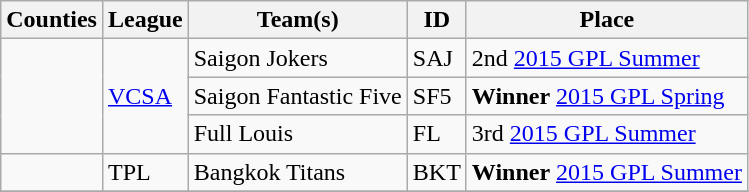<table class="wikitable">
<tr>
<th>Counties</th>
<th>League</th>
<th>Team(s)</th>
<th>ID</th>
<th>Place</th>
</tr>
<tr>
<td Rowspan="3"></td>
<td Rowspan="3"><a href='#'>VCSA</a></td>
<td> Saigon Jokers</td>
<td>SAJ</td>
<td>2nd <a href='#'>2015 GPL Summer</a></td>
</tr>
<tr>
<td> Saigon Fantastic Five</td>
<td>SF5</td>
<td><strong>Winner</strong> <a href='#'>2015 GPL Spring</a></td>
</tr>
<tr>
<td> Full Louis</td>
<td>FL</td>
<td>3rd <a href='#'>2015 GPL Summer</a></td>
</tr>
<tr>
<td></td>
<td>TPL</td>
<td> Bangkok Titans</td>
<td>BKT</td>
<td><strong>Winner</strong> <a href='#'>2015 GPL Summer</a></td>
</tr>
<tr>
</tr>
</table>
